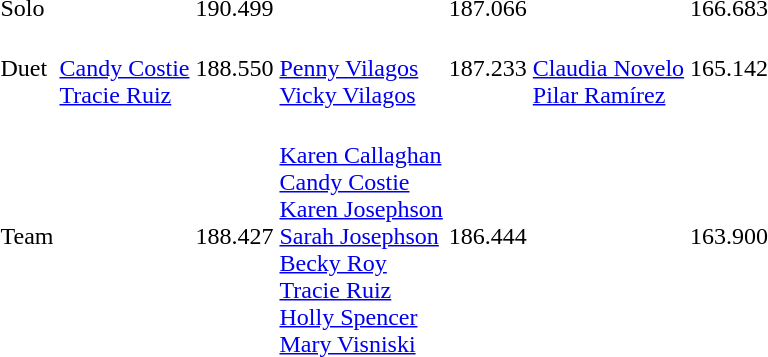<table>
<tr>
<td>Solo</td>
<td></td>
<td>190.499</td>
<td></td>
<td>187.066</td>
<td></td>
<td>166.683</td>
</tr>
<tr>
<td>Duet</td>
<td><br><a href='#'>Candy Costie</a><br><a href='#'>Tracie Ruiz</a></td>
<td>188.550</td>
<td><br><a href='#'>Penny Vilagos</a><br><a href='#'>Vicky Vilagos</a></td>
<td>187.233</td>
<td><br><a href='#'>Claudia Novelo</a><br><a href='#'>Pilar Ramírez</a></td>
<td>165.142</td>
</tr>
<tr>
<td>Team</td>
<td></td>
<td>188.427</td>
<td><br><a href='#'>Karen Callaghan</a><br><a href='#'>Candy Costie</a><br><a href='#'>Karen Josephson</a><br><a href='#'>Sarah Josephson</a><br><a href='#'>Becky Roy</a><br><a href='#'>Tracie Ruiz</a><br><a href='#'>Holly Spencer</a><br><a href='#'>Mary Visniski</a></td>
<td>186.444</td>
<td></td>
<td>163.900</td>
</tr>
</table>
